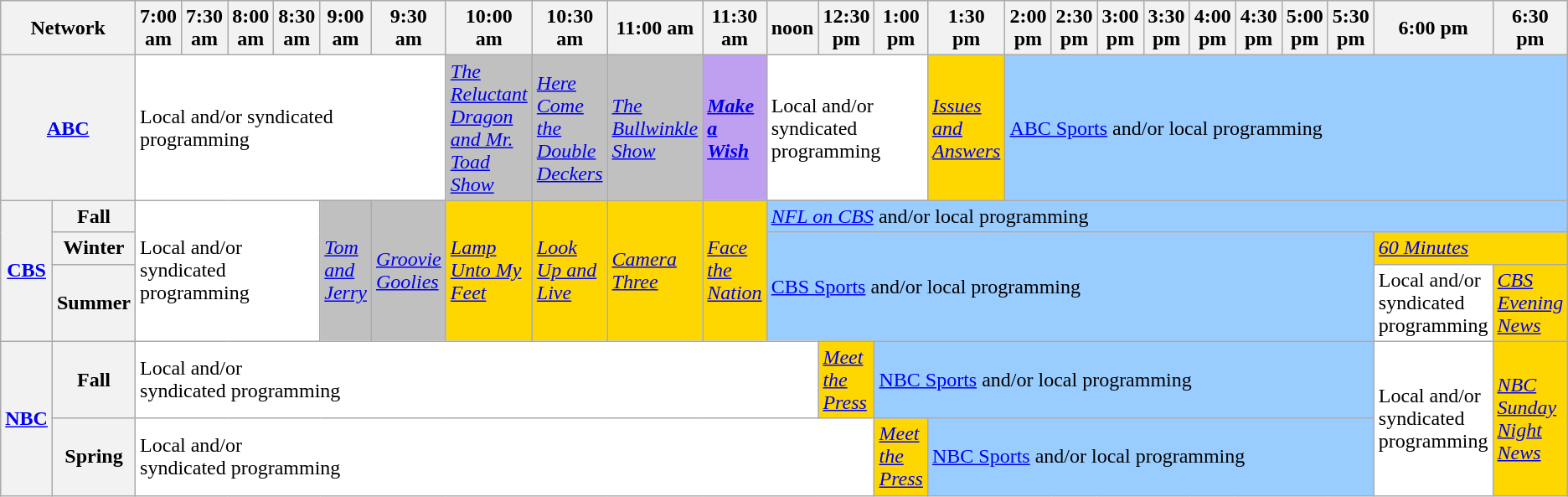<table class=wikitable>
<tr>
<th width="1.5%" bgcolor="#C0C0C0" colspan="2">Network</th>
<th width="4%" bgcolor="#C0C0C0">7:00 am</th>
<th width="4%" bgcolor="#C0C0C0">7:30 am</th>
<th width="4%" bgcolor="#C0C0C0">8:00 am</th>
<th width="4%" bgcolor="#C0C0C0">8:30 am</th>
<th width="4%" bgcolor="#C0C0C0">9:00 am</th>
<th width="4%" bgcolor="#C0C0C0">9:30 am</th>
<th width="4%" bgcolor="#C0C0C0">10:00 am</th>
<th width="4%" bgcolor="#C0C0C0">10:30 am</th>
<th width="4%" bgcolor="#C0C0C0">11:00 am</th>
<th width="4%" bgcolor="#C0C0C0">11:30 am</th>
<th width="4%" bgcolor="#C0C0C0">noon</th>
<th width="4%" bgcolor="#C0C0C0">12:30 pm</th>
<th width="4%" bgcolor="#C0C0C0">1:00 pm</th>
<th width="4%" bgcolor="#C0C0C0">1:30 pm</th>
<th width="4%" bgcolor="#C0C0C0">2:00 pm</th>
<th width="4%" bgcolor="#C0C0C0">2:30 pm</th>
<th width="4%" bgcolor="#C0C0C0">3:00 pm</th>
<th width="4%" bgcolor="#C0C0C0">3:30 pm</th>
<th width="4%" bgcolor="#C0C0C0">4:00 pm</th>
<th width="4%" bgcolor="#C0C0C0">4:30 pm</th>
<th width="4%" bgcolor="#C0C0C0">5:00 pm</th>
<th width="4%" bgcolor="#C0C0C0">5:30 pm</th>
<th width="4%" bgcolor="#C0C0C0">6:00 pm</th>
<th width="4%" bgcolor="#C0C0C0">6:30 pm</th>
</tr>
<tr>
<th bgcolor="#C0C0C0" colspan="2"><a href='#'>ABC</a></th>
<td colspan="6" bgcolor="white">Local and/or syndicated programming</td>
<td bgcolor="C0C0C0"><em><a href='#'>The Reluctant Dragon and Mr. Toad Show</a></em></td>
<td bgcolor="C0C0C0"><em><a href='#'>Here Come the Double Deckers</a></em></td>
<td bgcolor="C0C0C0"><em><a href='#'>The Bullwinkle Show</a></em></td>
<td bgcolor="bf9fef"><strong><em><a href='#'>Make a Wish</a></em></strong></td>
<td bgcolor="white"colspan="3">Local and/or syndicated programming</td>
<td bgcolor="gold"><em><a href='#'>Issues and Answers</a></em></td>
<td bgcolor="99ccff"colspan="10"><a href='#'>ABC Sports</a> and/or local programming</td>
</tr>
<tr>
<th bgcolor="#C0C0C0" rowspan="3"><a href='#'>CBS</a></th>
<th>Fall</th>
<td bgcolor="white" rowspan="3"colspan="4">Local and/or syndicated programming</td>
<td bgcolor="C0C0C0"rowspan="3"><em><a href='#'>Tom and Jerry</a></em></td>
<td bgcolor="C0C0C0"rowspan="3"><em><a href='#'>Groovie Goolies</a></em></td>
<td bgcolor="gold"rowspan="3"><em><a href='#'>Lamp Unto My Feet</a></em></td>
<td bgcolor="gold"rowspan="3"><em><a href='#'>Look Up and Live</a></em></td>
<td bgcolor="gold"rowspan="3"><em><a href='#'>Camera Three</a></em></td>
<td bgcolor="gold"rowspan="3"><em><a href='#'>Face the Nation</a></em></td>
<td bgcolor="99ccff" colspan="14" rowspan="1"><em><a href='#'>NFL on CBS</a></em> and/or local programming</td>
</tr>
<tr>
<th>Winter</th>
<td bgcolor="99ccff" rowspan=2 colspan="12"><a href='#'>CBS Sports</a> and/or local programming</td>
<td bgcolor="gold" colspan=2><em><a href='#'>60 Minutes</a></em></td>
</tr>
<tr>
<th>Summer</th>
<td bgcolor=white>Local and/or<br>syndicated programming</td>
<td bgcolor=gold><em><a href='#'>CBS Evening News</a></em></td>
</tr>
<tr>
<th bgcolor="#C0C0C0" rowspan="2"><a href='#'>NBC</a></th>
<th>Fall</th>
<td bgcolor="white" rowspan="1"colspan="11">Local and/or<br>syndicated programming</td>
<td bgcolor="gold"rowspan="1"><em><a href='#'>Meet the Press</a></em></td>
<td bgcolor="99ccff" rowspan="1"colspan="10"><a href='#'>NBC Sports</a> and/or local programming</td>
<td bgcolor="white"rowspan="2">Local and/or syndicated programming</td>
<td bgcolor="gold"rowspan="2"><em><a href='#'>NBC Sunday Night News</a></em></td>
</tr>
<tr>
<th>Spring</th>
<td bgcolor="white"colspan="12">Local and/or<br>syndicated programming</td>
<td bgcolor="gold"><em><a href='#'>Meet the Press</a></em></td>
<td bgcolor="99ccff"colspan="9"><a href='#'>NBC Sports</a> and/or local programming</td>
</tr>
</table>
